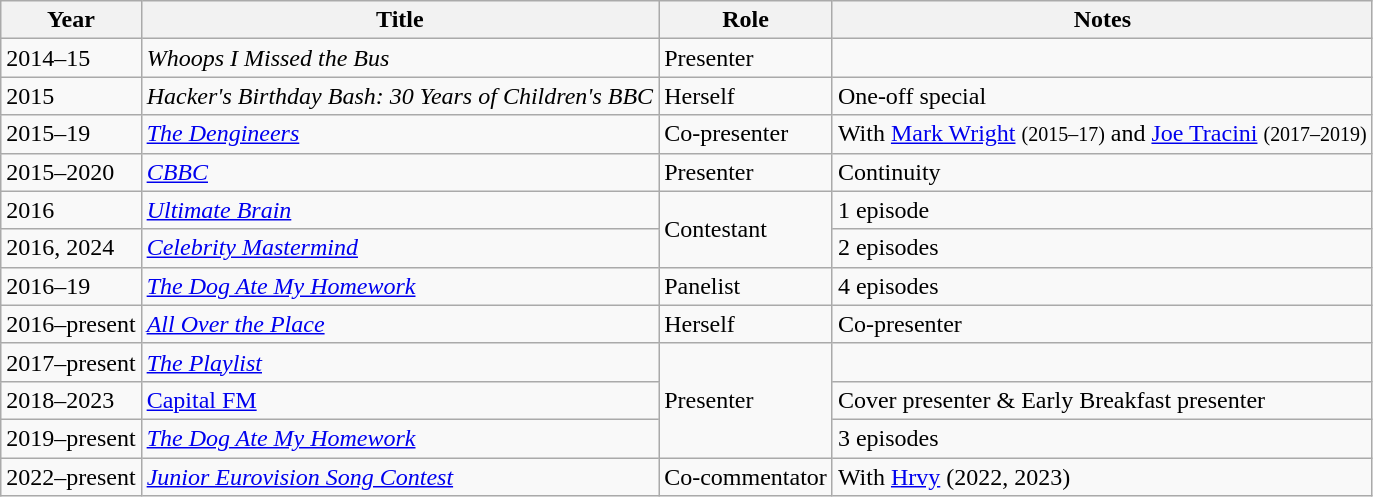<table class="wikitable unsortable">
<tr>
<th>Year</th>
<th>Title</th>
<th>Role</th>
<th>Notes</th>
</tr>
<tr>
<td>2014–15</td>
<td><em>Whoops I Missed the Bus</em></td>
<td>Presenter</td>
<td></td>
</tr>
<tr>
<td>2015</td>
<td><em>Hacker's Birthday Bash: 30 Years of Children's BBC</em></td>
<td>Herself</td>
<td>One-off special</td>
</tr>
<tr>
<td>2015–19</td>
<td><em><a href='#'>The Dengineers</a></em></td>
<td>Co-presenter</td>
<td>With <a href='#'>Mark Wright</a> <small>(2015–17)</small> and <a href='#'>Joe Tracini</a> <small>(2017–2019)</small></td>
</tr>
<tr>
<td>2015–2020</td>
<td><em><a href='#'>CBBC</a></em></td>
<td>Presenter</td>
<td>Continuity</td>
</tr>
<tr>
<td>2016</td>
<td><em><a href='#'>Ultimate Brain</a></em></td>
<td rowspan="2">Contestant</td>
<td>1 episode</td>
</tr>
<tr>
<td>2016, 2024</td>
<td><em><a href='#'>Celebrity Mastermind</a></em></td>
<td>2 episodes</td>
</tr>
<tr>
<td>2016–19</td>
<td><em><a href='#'>The Dog Ate My Homework</a></em></td>
<td>Panelist</td>
<td>4 episodes</td>
</tr>
<tr>
<td>2016–present</td>
<td><em><a href='#'>All Over the Place</a></em></td>
<td>Herself</td>
<td>Co-presenter</td>
</tr>
<tr>
<td>2017–present</td>
<td><em><a href='#'>The Playlist</a></em></td>
<td rowspan="3">Presenter</td>
<td></td>
</tr>
<tr>
<td>2018–2023</td>
<td><a href='#'>Capital FM</a></td>
<td>Cover presenter & Early Breakfast presenter</td>
</tr>
<tr>
<td>2019–present</td>
<td><em><a href='#'>The Dog Ate My Homework</a></em></td>
<td>3 episodes</td>
</tr>
<tr>
<td>2022–present</td>
<td><em><a href='#'>Junior Eurovision Song Contest</a></em></td>
<td>Co-commentator</td>
<td>With <a href='#'>Hrvy</a> (2022, 2023)</td>
</tr>
</table>
